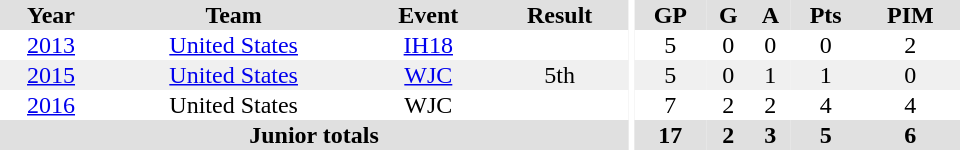<table border="0" cellpadding="1" cellspacing="0" ID="Table3" style="text-align:center; width:40em;">
<tr bgcolor="#e0e0e0">
<th>Year</th>
<th>Team</th>
<th>Event</th>
<th>Result</th>
<th rowspan="99" bgcolor="#ffffff"></th>
<th>GP</th>
<th>G</th>
<th>A</th>
<th>Pts</th>
<th>PIM</th>
</tr>
<tr>
<td><a href='#'>2013</a></td>
<td><a href='#'>United States</a></td>
<td><a href='#'>IH18</a></td>
<td></td>
<td>5</td>
<td>0</td>
<td>0</td>
<td>0</td>
<td>2</td>
</tr>
<tr bgcolor="#f0f0f0">
<td><a href='#'>2015</a></td>
<td><a href='#'>United States</a></td>
<td><a href='#'>WJC</a></td>
<td>5th</td>
<td>5</td>
<td>0</td>
<td>1</td>
<td>1</td>
<td>0</td>
</tr>
<tr>
<td><a href='#'>2016</a></td>
<td>United States</td>
<td>WJC</td>
<td></td>
<td>7</td>
<td>2</td>
<td>2</td>
<td>4</td>
<td>4</td>
</tr>
<tr bgcolor="#e0e0e0">
<th colspan="4">Junior totals</th>
<th>17</th>
<th>2</th>
<th>3</th>
<th>5</th>
<th>6</th>
</tr>
</table>
